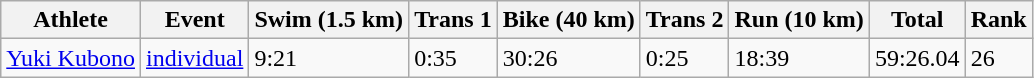<table class="wikitable" border="1">
<tr>
<th>Athlete</th>
<th>Event</th>
<th>Swim (1.5 km)</th>
<th>Trans 1</th>
<th>Bike (40 km)</th>
<th>Trans 2</th>
<th>Run (10 km)</th>
<th>Total</th>
<th>Rank</th>
</tr>
<tr>
<td><a href='#'>Yuki Kubono</a></td>
<td><a href='#'>individual</a></td>
<td>9:21</td>
<td>0:35</td>
<td>30:26</td>
<td>0:25</td>
<td>18:39</td>
<td>59:26.04</td>
<td>26</td>
</tr>
</table>
